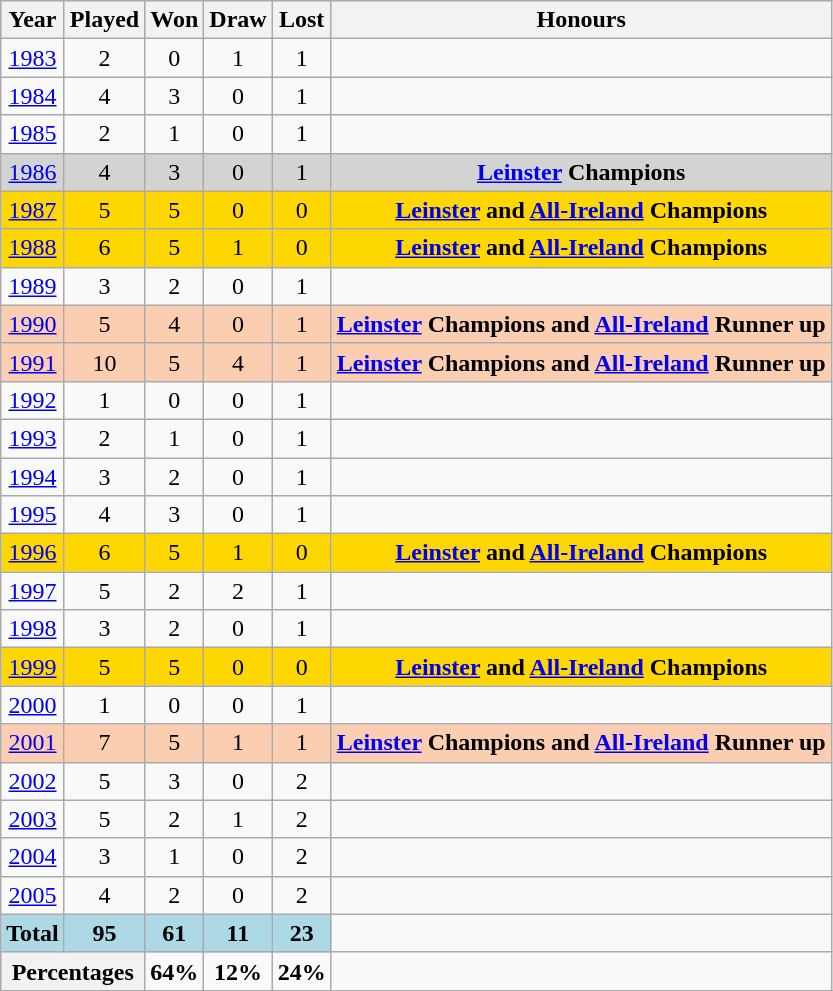<table class="sortable wikitable plainrowheaders" style="text-align:center;">
<tr style="background:#efefef">
<th>Year</th>
<th>Played</th>
<th>Won</th>
<th>Draw</th>
<th>Lost</th>
<th>Honours</th>
</tr>
<tr>
<td><a href='#'>1983</a></td>
<td>2</td>
<td>0</td>
<td>1</td>
<td>1</td>
<td></td>
</tr>
<tr>
<td><a href='#'>1984</a></td>
<td>4</td>
<td>3</td>
<td>0</td>
<td>1</td>
<td></td>
</tr>
<tr>
<td><a href='#'>1985</a></td>
<td>2</td>
<td>1</td>
<td>0</td>
<td>1</td>
<td></td>
</tr>
<tr>
<td bgcolor=lightgrey><a href='#'>1986</a></td>
<td bgcolor=lightgrey>4</td>
<td bgcolor=lightgrey>3</td>
<td bgcolor=lightgrey>0</td>
<td bgcolor=lightgrey>1</td>
<td bgcolor=lightgrey><strong><a href='#'>Leinster</a> Champions</strong></td>
</tr>
<tr>
<td bgcolor=gold><a href='#'>1987</a></td>
<td bgcolor=gold>5</td>
<td bgcolor=gold>5</td>
<td bgcolor=gold>0</td>
<td bgcolor=gold>0</td>
<td bgcolor=gold><strong><a href='#'>Leinster</a> and <a href='#'>All-Ireland</a> Champions</strong></td>
</tr>
<tr>
<td bgcolor=gold><a href='#'>1988</a></td>
<td bgcolor=gold>6</td>
<td bgcolor=gold>5</td>
<td bgcolor=gold>1</td>
<td bgcolor=gold>0</td>
<td bgcolor=gold><strong><a href='#'>Leinster</a> and <a href='#'>All-Ireland</a> Champions</strong></td>
</tr>
<tr>
<td><a href='#'>1989</a></td>
<td>3</td>
<td>2</td>
<td>0</td>
<td>1</td>
<td></td>
</tr>
<tr>
<td bgcolor="#FBCEB1"><a href='#'>1990</a></td>
<td bgcolor="#FBCEB1">5</td>
<td bgcolor="#FBCEB1">4</td>
<td bgcolor="#FBCEB1">0</td>
<td bgcolor="#FBCEB1">1</td>
<td bgcolor="#FBCEB1"><strong><a href='#'>Leinster</a> Champions and <a href='#'>All-Ireland</a> Runner up</strong></td>
</tr>
<tr>
<td bgcolor="#FBCEB1"><a href='#'>1991</a></td>
<td bgcolor="#FBCEB1">10</td>
<td bgcolor="#FBCEB1">5</td>
<td bgcolor="#FBCEB1">4</td>
<td bgcolor="#FBCEB1">1</td>
<td bgcolor="#FBCEB1"><strong><a href='#'>Leinster</a> Champions and <a href='#'>All-Ireland</a> Runner up</strong></td>
</tr>
<tr>
<td><a href='#'>1992</a></td>
<td>1</td>
<td>0</td>
<td>0</td>
<td>1</td>
<td></td>
</tr>
<tr>
<td><a href='#'>1993</a></td>
<td>2</td>
<td>1</td>
<td>0</td>
<td>1</td>
<td></td>
</tr>
<tr>
<td><a href='#'>1994</a></td>
<td>3</td>
<td>2</td>
<td>0</td>
<td>1</td>
<td></td>
</tr>
<tr>
<td><a href='#'>1995</a></td>
<td>4</td>
<td>3</td>
<td>0</td>
<td>1</td>
<td></td>
</tr>
<tr>
<td bgcolor=gold><a href='#'>1996</a></td>
<td bgcolor=gold>6</td>
<td bgcolor=gold>5</td>
<td bgcolor=gold>1</td>
<td bgcolor=gold>0</td>
<td bgcolor=gold><strong><a href='#'>Leinster</a> and <a href='#'>All-Ireland</a> Champions</strong></td>
</tr>
<tr>
<td><a href='#'>1997</a></td>
<td>5</td>
<td>2</td>
<td>2</td>
<td>1</td>
<td></td>
</tr>
<tr>
<td><a href='#'>1998</a></td>
<td>3</td>
<td>2</td>
<td>0</td>
<td>1</td>
<td></td>
</tr>
<tr>
<td bgcolor=gold><a href='#'>1999</a></td>
<td bgcolor=gold>5</td>
<td bgcolor=gold>5</td>
<td bgcolor=gold>0</td>
<td bgcolor=gold>0</td>
<td bgcolor=gold><strong><a href='#'>Leinster</a> and <a href='#'>All-Ireland</a> Champions</strong></td>
</tr>
<tr>
<td><a href='#'>2000</a></td>
<td>1</td>
<td>0</td>
<td>0</td>
<td>1</td>
<td></td>
</tr>
<tr>
<td bgcolor="#FBCEB1"><a href='#'>2001</a></td>
<td bgcolor="#FBCEB1">7</td>
<td bgcolor="#FBCEB1">5</td>
<td bgcolor="#FBCEB1">1</td>
<td bgcolor="#FBCEB1">1</td>
<td bgcolor="#FBCEB1"><strong><a href='#'>Leinster</a> Champions and <a href='#'>All-Ireland</a> Runner up</strong></td>
</tr>
<tr>
<td><a href='#'>2002</a></td>
<td>5</td>
<td>3</td>
<td>0</td>
<td>2</td>
<td></td>
</tr>
<tr>
<td><a href='#'>2003</a></td>
<td>5</td>
<td>2</td>
<td>1</td>
<td>2</td>
<td></td>
</tr>
<tr>
<td><a href='#'>2004</a></td>
<td>3</td>
<td>1</td>
<td>0</td>
<td>2</td>
<td></td>
</tr>
<tr>
<td><a href='#'>2005</a></td>
<td>4</td>
<td>2</td>
<td>0</td>
<td>2</td>
<td></td>
</tr>
<tr>
<td bgcolor=lightblue><strong>Total</strong></td>
<td bgcolor=lightblue><strong>95</strong></td>
<td bgcolor=lightblue><strong>61</strong></td>
<td bgcolor=lightblue><strong>11</strong></td>
<td bgcolor=lightblue><strong>23</strong></td>
<td></td>
</tr>
<tr>
<th colspan="2"><strong>Percentages</strong></th>
<td><strong>64%</strong></td>
<td><strong>12%</strong></td>
<td><strong>24%</strong></td>
<td></td>
</tr>
<tr>
</tr>
</table>
